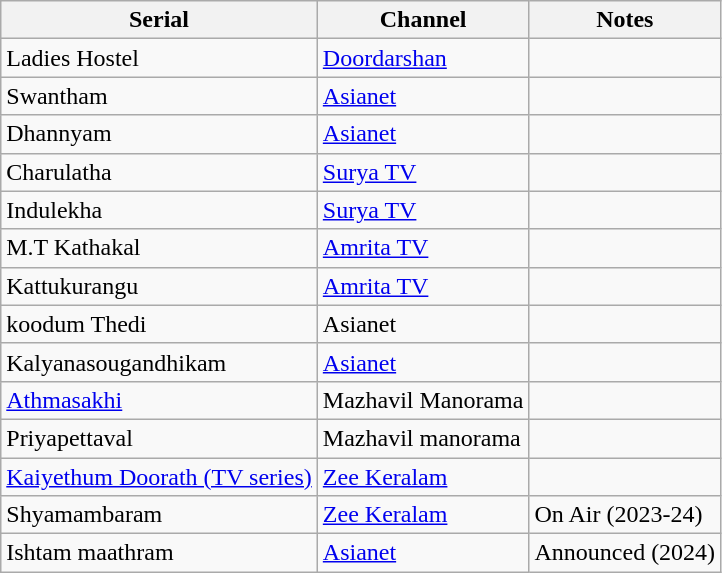<table class="wikitable sortable">
<tr>
<th>Serial</th>
<th>Channel</th>
<th>Notes</th>
</tr>
<tr>
<td>Ladies Hostel</td>
<td><a href='#'>Doordarshan</a></td>
<td></td>
</tr>
<tr>
<td>Swantham</td>
<td><a href='#'>Asianet</a></td>
<td></td>
</tr>
<tr>
<td>Dhannyam</td>
<td><a href='#'>Asianet</a></td>
<td></td>
</tr>
<tr>
<td>Charulatha</td>
<td><a href='#'>Surya TV</a></td>
<td></td>
</tr>
<tr>
<td>Indulekha</td>
<td><a href='#'>Surya TV</a></td>
<td></td>
</tr>
<tr>
<td>M.T Kathakal</td>
<td><a href='#'>Amrita TV</a></td>
<td></td>
</tr>
<tr>
<td>Kattukurangu</td>
<td><a href='#'>Amrita TV</a></td>
<td></td>
</tr>
<tr>
<td>koodum Thedi</td>
<td>Asianet</td>
</tr>
<tr>
<td>Kalyanasougandhikam</td>
<td><a href='#'>Asianet</a></td>
<td></td>
</tr>
<tr>
<td><a href='#'>Athmasakhi</a></td>
<td>Mazhavil Manorama</td>
<td></td>
</tr>
<tr>
<td>Priyapettaval</td>
<td>Mazhavil manorama</td>
<td></td>
</tr>
<tr>
<td><a href='#'>Kaiyethum Doorath (TV series)</a></td>
<td><a href='#'>Zee Keralam</a></td>
<td></td>
</tr>
<tr>
<td>Shyamambaram</td>
<td><a href='#'>Zee Keralam</a></td>
<td>On Air (2023-24)</td>
</tr>
<tr>
<td>Ishtam maathram</td>
<td><a href='#'>Asianet</a></td>
<td>Announced (2024)</td>
</tr>
</table>
